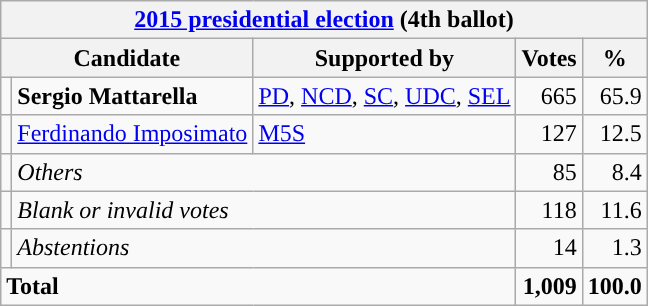<table class=wikitable style=text-align:right>
<tr>
<th colspan=5><a href='#'>2015 presidential election</a> (4th ballot)</th>
</tr>
<tr>
<th colspan=2>Candidate</th>
<th>Supported by</th>
<th>Votes</th>
<th>%</th>
</tr>
<tr>
<td></td>
<td align=left><strong>Sergio Mattarella</strong></td>
<td align=left><a href='#'>PD</a>, <a href='#'>NCD</a>, <a href='#'>SC</a>, <a href='#'>UDC</a>, <a href='#'>SEL</a></td>
<td>665</td>
<td>65.9</td>
</tr>
<tr>
<td></td>
<td align=left><a href='#'>Ferdinando Imposimato</a></td>
<td align=left><a href='#'>M5S</a></td>
<td>127</td>
<td>12.5</td>
</tr>
<tr>
<td></td>
<td align=left colspan=2><em>Others</em></td>
<td>85</td>
<td>8.4</td>
</tr>
<tr>
<td></td>
<td align=left colspan=2><em>Blank or invalid votes</em></td>
<td>118</td>
<td>11.6</td>
</tr>
<tr>
<td></td>
<td align=left colspan=2><em>Abstentions</em></td>
<td>14</td>
<td>1.3</td>
</tr>
<tr>
<td align=left colspan=3><strong>Total</strong></td>
<td><strong>1,009</strong></td>
<td><strong>100.0</strong></td>
</tr>
</table>
